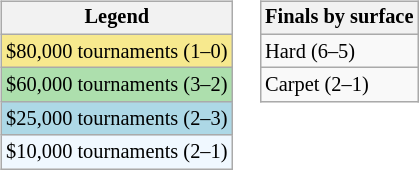<table>
<tr valign=top>
<td><br><table class=wikitable style="font-size:85%">
<tr>
<th>Legend</th>
</tr>
<tr style="background:#f7e98e;">
<td>$80,000 tournaments (1–0)</td>
</tr>
<tr style="background:#addfad;">
<td>$60,000 tournaments (3–2)</td>
</tr>
<tr style="background:lightblue;">
<td>$25,000 tournaments (2–3)</td>
</tr>
<tr style="background:#f0f8ff;">
<td>$10,000 tournaments (2–1)</td>
</tr>
</table>
</td>
<td><br><table class=wikitable style="font-size:85%">
<tr>
<th>Finals by surface</th>
</tr>
<tr>
<td>Hard (6–5)</td>
</tr>
<tr>
<td>Carpet (2–1)</td>
</tr>
</table>
</td>
</tr>
</table>
